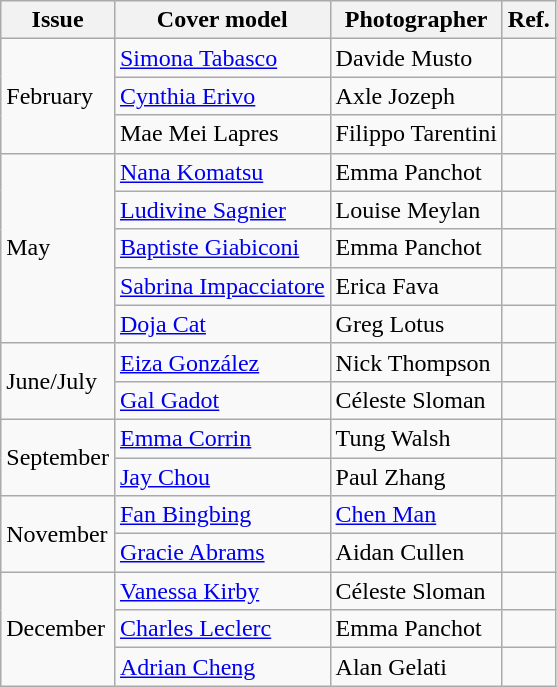<table class="wikitable">
<tr>
<th>Issue</th>
<th>Cover model</th>
<th>Photographer</th>
<th>Ref.</th>
</tr>
<tr>
<td rowspan="3">February</td>
<td><a href='#'>Simona Tabasco</a></td>
<td>Davide Musto</td>
<td></td>
</tr>
<tr>
<td><a href='#'>Cynthia Erivo</a></td>
<td>Axle Jozeph</td>
<td></td>
</tr>
<tr>
<td>Mae Mei Lapres</td>
<td>Filippo Tarentini</td>
<td></td>
</tr>
<tr>
<td rowspan="5">May</td>
<td><a href='#'>Nana Komatsu</a></td>
<td>Emma Panchot</td>
<td></td>
</tr>
<tr>
<td><a href='#'>Ludivine Sagnier</a></td>
<td>Louise Meylan</td>
<td></td>
</tr>
<tr>
<td><a href='#'>Baptiste Giabiconi</a></td>
<td>Emma Panchot</td>
<td></td>
</tr>
<tr>
<td><a href='#'>Sabrina Impacciatore</a></td>
<td>Erica Fava</td>
<td></td>
</tr>
<tr>
<td><a href='#'>Doja Cat</a></td>
<td>Greg Lotus</td>
<td></td>
</tr>
<tr>
<td rowspan="2">June/July</td>
<td><a href='#'>Eiza González</a></td>
<td>Nick Thompson</td>
<td></td>
</tr>
<tr>
<td><a href='#'>Gal Gadot</a></td>
<td>Céleste Sloman</td>
<td></td>
</tr>
<tr>
<td rowspan="2">September</td>
<td><a href='#'>Emma Corrin</a></td>
<td>Tung Walsh</td>
<td></td>
</tr>
<tr>
<td><a href='#'>Jay Chou</a></td>
<td>Paul Zhang</td>
<td></td>
</tr>
<tr>
<td rowspan="2">November</td>
<td><a href='#'>Fan Bingbing</a></td>
<td><a href='#'>Chen Man</a></td>
<td></td>
</tr>
<tr>
<td><a href='#'>Gracie Abrams</a></td>
<td>Aidan Cullen</td>
<td></td>
</tr>
<tr>
<td rowspan="3">December</td>
<td><a href='#'>Vanessa Kirby</a></td>
<td>Céleste Sloman</td>
<td></td>
</tr>
<tr>
<td><a href='#'>Charles Leclerc</a></td>
<td>Emma Panchot</td>
<td></td>
</tr>
<tr>
<td><a href='#'>Adrian Cheng</a></td>
<td>Alan Gelati</td>
<td></td>
</tr>
</table>
